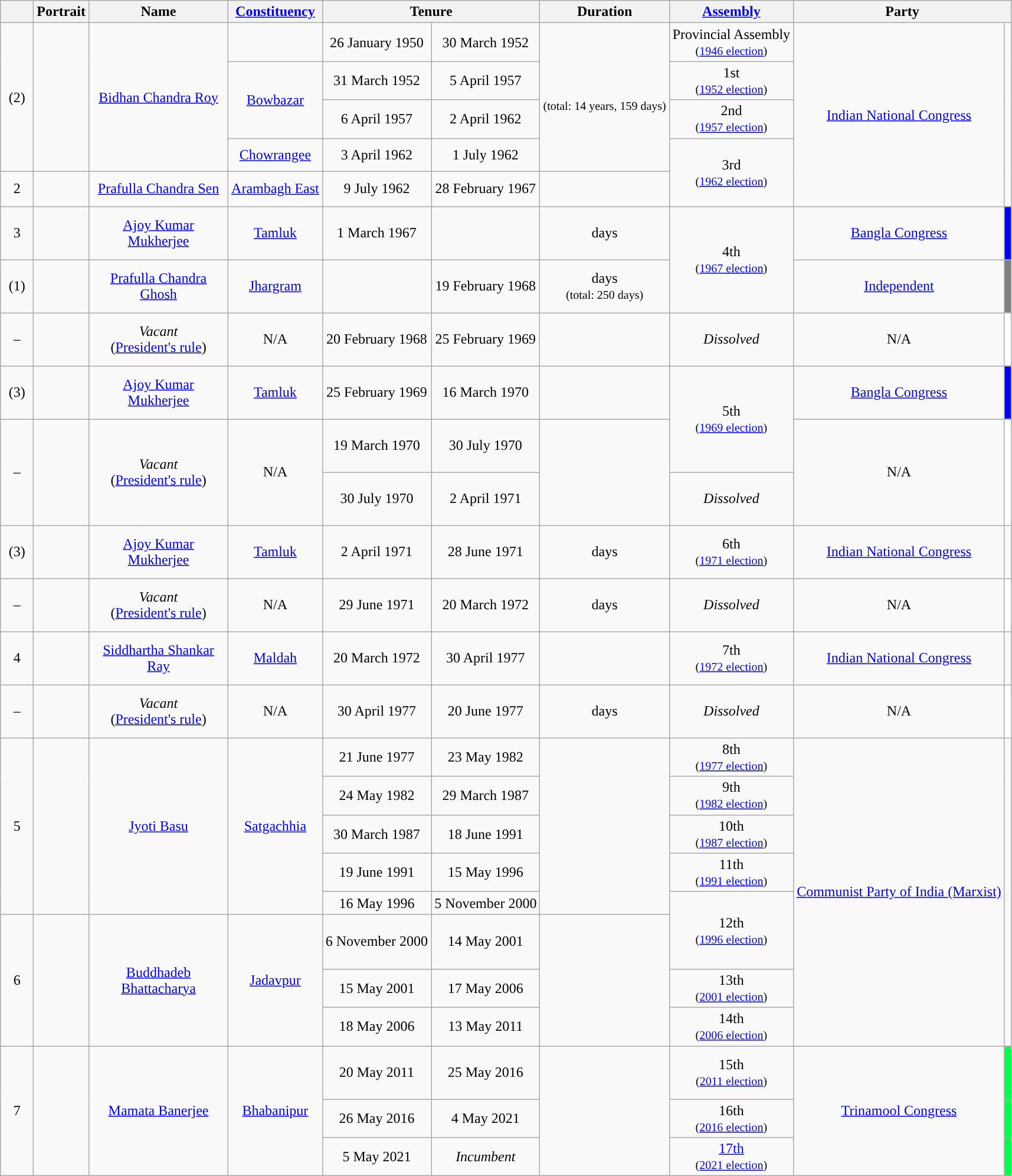<table class="wikitable" style="text-align:center">
<tr>
<th scope="col" style="width: 30px;"></th>
<th colspan="1" scope="col">Portrait</th>
<th scope="col" style="width: 150px;">Name</th>
<th><a href='#'>Constituency</a></th>
<th colspan="2" scope="col">Tenure</th>
<th scope="col">Duration</th>
<th scope="col"><a href='#'>Assembly</a><br></th>
<th colspan="2" scope="col">Party<br></th>
</tr>
<tr>
<td rowspan="4">(2)</td>
<td rowspan="4" scope="row"></td>
<td rowspan="4" scope="row"><a href='#'>Bidhan Chandra Roy</a><br></td>
<td></td>
<td>26 January 1950</td>
<td>30 March 1952</td>
<td rowspan="4"><br><small>(total: 14 years, 159 days)</small></td>
<td>Provincial Assembly<br><small>(<a href='#'>1946 election</a>)</small></td>
<td rowspan="5"><a href='#'>Indian National Congress</a></td>
<td rowspan="5" style="background-color: "></td>
</tr>
<tr>
<td rowspan="2"><a href='#'>Bowbazar</a></td>
<td>31 March 1952</td>
<td>5 April 1957</td>
<td>1st<br><small>(<a href='#'>1952 election</a>)</small></td>
</tr>
<tr>
<td>6 April 1957</td>
<td>2 April 1962</td>
<td>2nd<br><small>(<a href='#'>1957 election</a>)</small></td>
</tr>
<tr>
<td><a href='#'>Chowrangee</a></td>
<td style="height: 30px;">3 April 1962</td>
<td>1 July 1962</td>
<td rowspan="2">3rd <br><small>(<a href='#'>1962 election</a>)</small></td>
</tr>
<tr style="height: 40px;">
<td>2</td>
<td></td>
<td scope="row"><a href='#'>Prafulla Chandra Sen</a></td>
<td><a href='#'>Arambagh East</a></td>
<td>9 July 1962</td>
<td>28 February 1967</td>
<td></td>
</tr>
<tr style="height: 60px;">
<td>3</td>
<td></td>
<td scope="row"><a href='#'>Ajoy Kumar Mukherjee</a></td>
<td><a href='#'>Tamluk</a></td>
<td>1 March 1967</td>
<td></td>
<td> days</td>
<td rowspan="2">4th<br><small>(<a href='#'>1967 election</a>)</small></td>
<td><a href='#'>Bangla Congress</a><br></td>
<td style="background-color: blue"></td>
</tr>
<tr style="height: 60px;">
<td>(1)</td>
<td></td>
<td scope="row"><a href='#'>Prafulla Chandra Ghosh</a></td>
<td><a href='#'>Jhargram</a></td>
<td></td>
<td>19 February 1968</td>
<td> days<br><small>(total: 250 days)</small></td>
<td><a href='#'>Independent</a><br></td>
<td style="background-color: grey"></td>
</tr>
<tr style="height: 60px;">
<td>–</td>
<td></td>
<td scope="row"><em>Vacant</em><br>(<a href='#'>President's rule</a>)</td>
<td>N/A</td>
<td>20 February 1968</td>
<td>25 February 1969</td>
<td></td>
<td><em>Dissolved</em></td>
<td>N/A</td>
<td style="background-color: white"></td>
</tr>
<tr style="height: 60px;">
<td>(3)</td>
<td></td>
<td scope="row"><a href='#'>Ajoy Kumar Mukherjee</a></td>
<td><a href='#'>Tamluk</a></td>
<td>25 February 1969</td>
<td>16 March 1970</td>
<td></td>
<td rowspan="2">5th<br><small>(<a href='#'>1969 election</a>)</small></td>
<td><a href='#'>Bangla Congress</a><br></td>
<td style="background-color: blue"></td>
</tr>
<tr style="height: 60px;">
<td rowspan="2">–</td>
<td rowspan="2" scope="row"></td>
<td rowspan="2" scope="row"><em>Vacant</em><br>(<a href='#'>President's rule</a>)</td>
<td rowspan="2">N/A</td>
<td>19 March 1970</td>
<td>30 July 1970</td>
<td rowspan="2"></td>
<td rowspan="2">N/A</td>
<td rowspan="2" style="background-color: white"></td>
</tr>
<tr style="height: 60px;">
<td>30 July 1970</td>
<td>2 April 1971</td>
<td><em>Dissolved</em></td>
</tr>
<tr style="height: 60px;">
<td>(3)</td>
<td></td>
<td scope="row"><a href='#'>Ajoy Kumar Mukherjee</a></td>
<td><a href='#'>Tamluk</a></td>
<td>2 April 1971</td>
<td>28 June 1971</td>
<td> days<br></td>
<td>6th<br><small>(<a href='#'>1971 election</a>)</small></td>
<td><a href='#'>Indian National Congress</a><br></td>
<td style="background-color: "></td>
</tr>
<tr style="height: 60px;">
<td>–</td>
<td></td>
<td scope="row"><em>Vacant</em><br>(<a href='#'>President's rule</a>)</td>
<td>N/A</td>
<td>29 June 1971</td>
<td>20 March 1972</td>
<td> days</td>
<td><em>Dissolved</em></td>
<td>N/A</td>
<td style="background-color: white"></td>
</tr>
<tr style="height: 60px;">
<td>4</td>
<td></td>
<td scope="row"><a href='#'>Siddhartha Shankar Ray</a></td>
<td><a href='#'>Maldah</a></td>
<td>20 March 1972</td>
<td>30 April 1977</td>
<td></td>
<td>7th<br><small>(<a href='#'>1972 election</a>)</small></td>
<td><a href='#'>Indian National Congress</a><br></td>
<td style="background-color: "></td>
</tr>
<tr style="height: 60px;">
<td>–</td>
<td></td>
<td scope="row"><em>Vacant</em><br>(<a href='#'>President's rule</a>)</td>
<td>N/A</td>
<td>30 April 1977</td>
<td>20 June 1977</td>
<td> days</td>
<td><em>Dissolved</em></td>
<td>N/A</td>
<td style="background-color: white"></td>
</tr>
<tr>
<td rowspan="5">5</td>
<td rowspan="5" scope="row"></td>
<td rowspan="5" scope="row" style="height: 60px;"><a href='#'>Jyoti Basu</a></td>
<td rowspan="5"><a href='#'>Satgachhia</a></td>
<td>21 June 1977</td>
<td>23 May 1982</td>
<td rowspan="5"></td>
<td>8th<br><small>(<a href='#'>1977 election</a>)</small></td>
<td rowspan="8"><a href='#'>Communist Party of India (Marxist)</a><br></td>
<td rowspan="8" style="background-color: "></td>
</tr>
<tr>
<td>24 May 1982</td>
<td>29 March 1987</td>
<td>9th<br><small>(<a href='#'>1982 election</a>)</small></td>
</tr>
<tr>
<td>30 March 1987</td>
<td>18 June 1991</td>
<td>10th<br><small>(<a href='#'>1987 election</a>)</small></td>
</tr>
<tr>
<td>19 June 1991</td>
<td>15 May 1996</td>
<td>11th<br><small>(<a href='#'>1991 election</a>)</small></td>
</tr>
<tr>
<td>16 May 1996</td>
<td>5 November 2000</td>
<td rowspan="2" style="height: 80px;">12th<br><small>(<a href='#'>1996 election</a>)</small></td>
</tr>
<tr>
<td rowspan="3">6</td>
<td rowspan="3" scope="row"></td>
<td rowspan="3" scope="row" style="height: 60px;"><a href='#'>Buddhadeb Bhattacharya</a></td>
<td rowspan="3"><a href='#'>Jadavpur</a></td>
<td>6 November 2000</td>
<td>14 May 2001</td>
<td rowspan="3"></td>
</tr>
<tr>
<td>15 May 2001</td>
<td>17 May 2006</td>
<td>13th<br><small>(<a href='#'>2001 election</a>)</small></td>
</tr>
<tr>
<td>18 May 2006</td>
<td>13 May 2011</td>
<td>14th <br><small>(<a href='#'>2006 election</a>)</small></td>
</tr>
<tr style="height: 60px;">
<td rowspan="3">7</td>
<td rowspan="3" scope="row"></td>
<td rowspan="3" scope="row" style="height:60px;"><a href='#'>Mamata Banerjee</a></td>
<td rowspan="3"><a href='#'>Bhabanipur</a></td>
<td>20 May 2011</td>
<td>25 May 2016</td>
<td rowspan="3"></td>
<td>15th<br><small>(<a href='#'>2011 election</a>)</small></td>
<td rowspan="3"><a href='#'>Trinamool Congress</a></td>
<td " style="background-color: #00ff48"></td>
</tr>
<tr>
<td>26 May 2016</td>
<td>4 May 2021</td>
<td>16th<br><small>(<a href='#'>2016 election</a>)</small></td>
<td " style="background-color: #00ff48"></td>
</tr>
<tr>
<td>5 May 2021</td>
<td><em>Incumbent</em></td>
<td><a href='#'>17th</a><br><small>(<a href='#'>2021 election</a>)</small></td>
<td " style="background-color: #00ff48"></td>
</tr>
</table>
